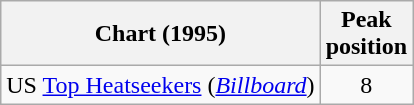<table class="wikitable">
<tr>
<th>Chart (1995)</th>
<th>Peak<br>position</th>
</tr>
<tr>
<td>US <a href='#'>Top Heatseekers</a> (<em><a href='#'>Billboard</a></em>)</td>
<td style="text-align:center;">8</td>
</tr>
</table>
